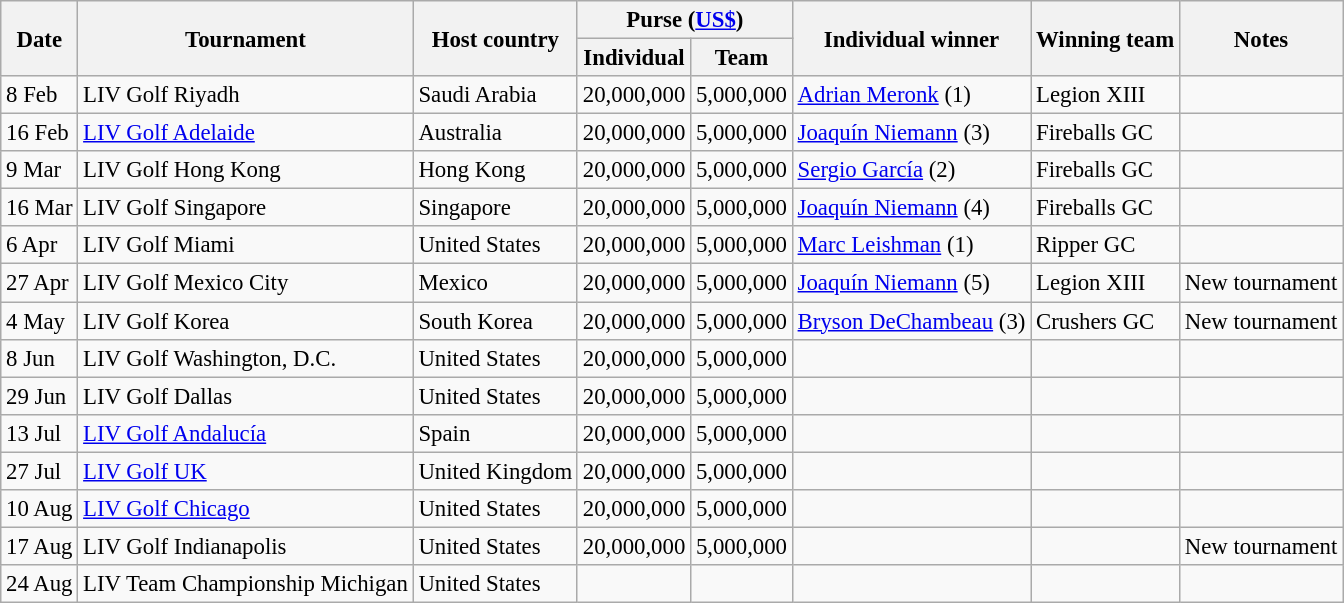<table class="wikitable" style="font-size:95%;">
<tr>
<th rowspan=2>Date</th>
<th rowspan=2>Tournament</th>
<th rowspan=2>Host country</th>
<th colspan=2>Purse (<a href='#'>US$</a>)</th>
<th rowspan=2>Individual winner</th>
<th rowspan=2>Winning team</th>
<th rowspan=2>Notes</th>
</tr>
<tr>
<th>Individual</th>
<th>Team</th>
</tr>
<tr>
<td>8 Feb</td>
<td>LIV Golf Riyadh</td>
<td>Saudi Arabia</td>
<td align=right>20,000,000</td>
<td align=right>5,000,000</td>
<td> <a href='#'>Adrian Meronk</a> (1)</td>
<td>Legion XIII</td>
<td></td>
</tr>
<tr>
<td>16 Feb</td>
<td><a href='#'>LIV Golf Adelaide</a></td>
<td>Australia</td>
<td align=right>20,000,000</td>
<td align=right>5,000,000</td>
<td> <a href='#'>Joaquín Niemann</a> (3)</td>
<td>Fireballs GC</td>
<td></td>
</tr>
<tr>
<td>9 Mar</td>
<td>LIV Golf Hong Kong</td>
<td>Hong Kong</td>
<td align=right>20,000,000</td>
<td align=right>5,000,000</td>
<td> <a href='#'>Sergio García</a> (2)</td>
<td>Fireballs GC</td>
<td></td>
</tr>
<tr>
<td>16 Mar</td>
<td>LIV Golf Singapore</td>
<td>Singapore</td>
<td align=right>20,000,000</td>
<td align=right>5,000,000</td>
<td> <a href='#'>Joaquín Niemann</a> (4)</td>
<td>Fireballs GC</td>
<td></td>
</tr>
<tr>
<td>6 Apr</td>
<td>LIV Golf Miami</td>
<td>United States</td>
<td align=right>20,000,000</td>
<td align=right>5,000,000</td>
<td> <a href='#'>Marc Leishman</a> (1)</td>
<td>Ripper GC</td>
<td></td>
</tr>
<tr>
<td>27 Apr</td>
<td>LIV Golf Mexico City</td>
<td>Mexico</td>
<td align=right>20,000,000</td>
<td align=right>5,000,000</td>
<td> <a href='#'>Joaquín Niemann</a> (5)</td>
<td>Legion XIII</td>
<td>New tournament</td>
</tr>
<tr>
<td>4 May</td>
<td>LIV Golf Korea</td>
<td>South Korea</td>
<td align=right>20,000,000</td>
<td align=right>5,000,000</td>
<td> <a href='#'>Bryson DeChambeau</a> (3)</td>
<td>Crushers GC</td>
<td>New tournament</td>
</tr>
<tr>
<td>8 Jun</td>
<td>LIV Golf Washington, D.C.</td>
<td>United States</td>
<td align=right>20,000,000</td>
<td align=right>5,000,000</td>
<td></td>
<td></td>
<td></td>
</tr>
<tr>
<td>29 Jun</td>
<td>LIV Golf Dallas</td>
<td>United States</td>
<td align=right>20,000,000</td>
<td align=right>5,000,000</td>
<td></td>
<td></td>
<td></td>
</tr>
<tr>
<td>13 Jul</td>
<td><a href='#'>LIV Golf Andalucía</a></td>
<td>Spain</td>
<td align=right>20,000,000</td>
<td align=right>5,000,000</td>
<td></td>
<td></td>
<td></td>
</tr>
<tr>
<td>27 Jul</td>
<td><a href='#'>LIV Golf UK</a></td>
<td>United Kingdom</td>
<td align=right>20,000,000</td>
<td align=right>5,000,000</td>
<td></td>
<td></td>
<td></td>
</tr>
<tr>
<td>10 Aug</td>
<td><a href='#'>LIV Golf Chicago</a></td>
<td>United States</td>
<td align=right>20,000,000</td>
<td align=right>5,000,000</td>
<td></td>
<td></td>
<td></td>
</tr>
<tr>
<td>17 Aug</td>
<td>LIV Golf Indianapolis</td>
<td>United States</td>
<td align=right>20,000,000</td>
<td align=right>5,000,000</td>
<td></td>
<td></td>
<td>New tournament</td>
</tr>
<tr>
<td>24 Aug</td>
<td>LIV Team Championship Michigan</td>
<td>United States</td>
<td align=right></td>
<td align=right></td>
<td></td>
<td></td>
<td></td>
</tr>
</table>
